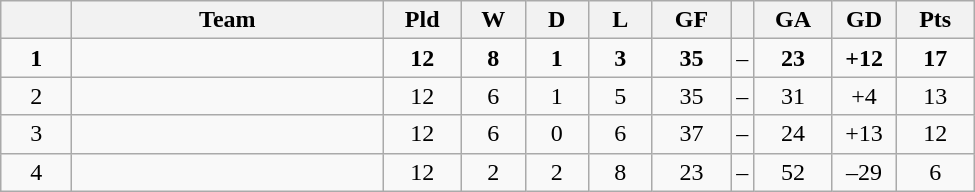<table class="wikitable" style="text-align: center;">
<tr>
<th style="width: 40px;"></th>
<th style="width: 200px;">Team</th>
<th style="width: 45px;">Pld</th>
<th style="width: 35px;">W</th>
<th style="width: 35px;">D</th>
<th style="width: 35px;">L</th>
<th style="width: 45px;">GF</th>
<th></th>
<th style="width: 45px;">GA</th>
<th style="width: 35px;">GD</th>
<th style="width: 45px;">Pts</th>
</tr>
<tr>
<td><strong>1</strong></td>
<td style="text-align: left;"><strong></strong></td>
<td><strong>12</strong></td>
<td><strong>8</strong></td>
<td><strong>1</strong></td>
<td><strong>3</strong></td>
<td><strong>35</strong></td>
<td>–</td>
<td><strong>23</strong></td>
<td><strong>+12</strong></td>
<td><strong>17</strong></td>
</tr>
<tr>
<td>2</td>
<td style="text-align: left;"></td>
<td>12</td>
<td>6</td>
<td>1</td>
<td>5</td>
<td>35</td>
<td>–</td>
<td>31</td>
<td>+4</td>
<td>13</td>
</tr>
<tr>
<td>3</td>
<td style="text-align: left;"></td>
<td>12</td>
<td>6</td>
<td>0</td>
<td>6</td>
<td>37</td>
<td>–</td>
<td>24</td>
<td>+13</td>
<td>12</td>
</tr>
<tr>
<td>4</td>
<td style="text-align: left;"></td>
<td>12</td>
<td>2</td>
<td>2</td>
<td>8</td>
<td>23</td>
<td>–</td>
<td>52</td>
<td>–29</td>
<td>6</td>
</tr>
</table>
